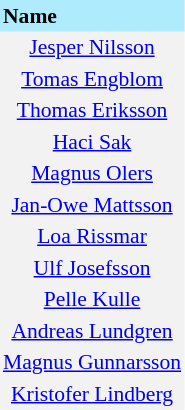<table border=0 cellpadding=2 cellspacing=0  |- bgcolor=#F2F2F2 style="text-align:center; font-size:90%;">
<tr bgcolor=#ADEBFD>
<th align=left>Name</th>
</tr>
<tr>
<td><a href='#'>Jesper Nilsson</a></td>
</tr>
<tr>
<td><a href='#'>Tomas Engblom</a></td>
</tr>
<tr>
<td><a href='#'>Thomas Eriksson</a></td>
</tr>
<tr>
<td><a href='#'>Haci Sak</a></td>
</tr>
<tr>
<td><a href='#'>Magnus Olers</a></td>
</tr>
<tr>
<td><a href='#'>Jan-Owe Mattsson</a></td>
</tr>
<tr>
<td><a href='#'>Loa Rissmar</a></td>
</tr>
<tr>
<td><a href='#'>Ulf Josefsson</a></td>
</tr>
<tr>
<td><a href='#'>Pelle Kulle</a></td>
</tr>
<tr>
<td><a href='#'>Andreas Lundgren</a></td>
</tr>
<tr>
<td><a href='#'>Magnus Gunnarsson</a></td>
</tr>
<tr>
<td><a href='#'>Kristofer Lindberg</a></td>
</tr>
</table>
